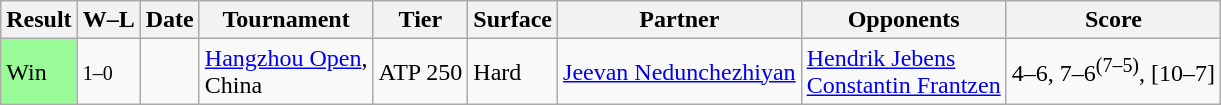<table class="sortable wikitable">
<tr>
<th>Result</th>
<th class="unsortable">W–L</th>
<th>Date</th>
<th>Tournament</th>
<th>Tier</th>
<th>Surface</th>
<th>Partner</th>
<th>Opponents</th>
<th class="unsortable">Score</th>
</tr>
<tr>
<td bgcolor=98FB98>Win</td>
<td><small>1–0</small></td>
<td><a href='#'></a></td>
<td><a href='#'>Hangzhou Open</a>, <br> China</td>
<td>ATP 250</td>
<td>Hard</td>
<td> <a href='#'>Jeevan Nedunchezhiyan</a></td>
<td> <a href='#'>Hendrik Jebens</a><br> <a href='#'>Constantin Frantzen</a></td>
<td>4–6, 7–6<sup>(7–5)</sup>, [10–7]</td>
</tr>
</table>
